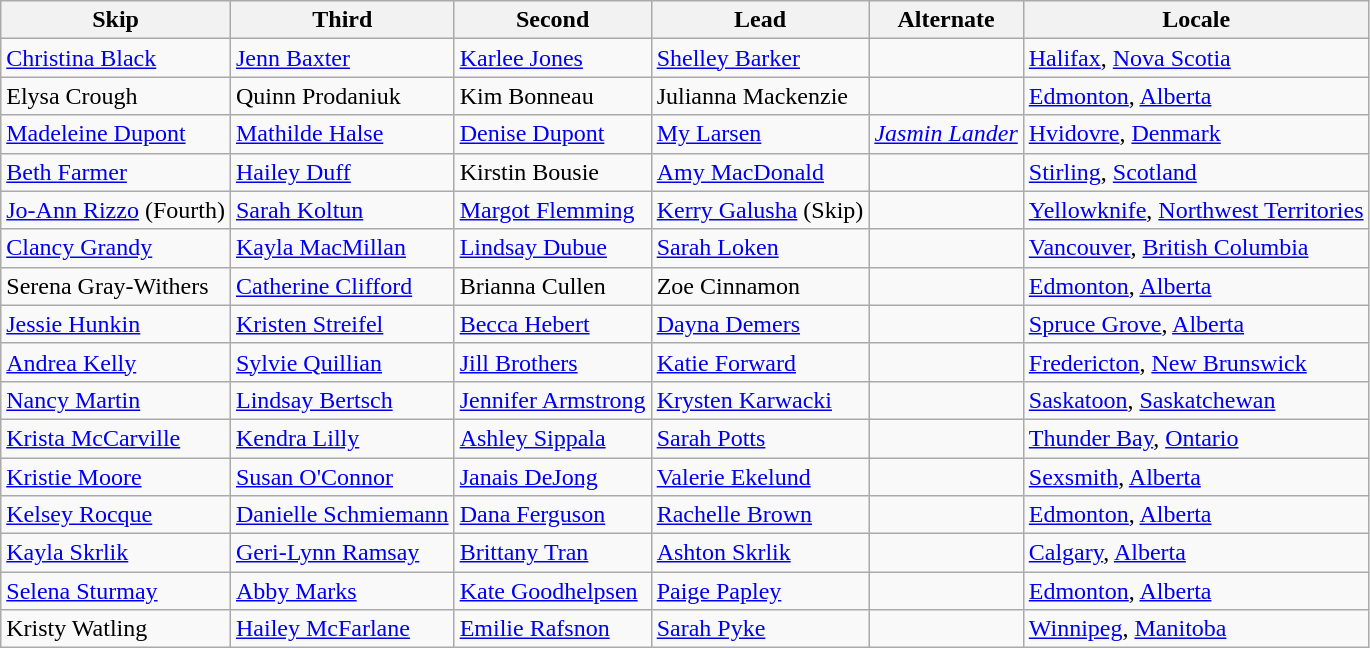<table class=wikitable>
<tr>
<th scope="col">Skip</th>
<th scope="col">Third</th>
<th scope="col">Second</th>
<th scope="col">Lead</th>
<th scope="col">Alternate</th>
<th scope="col">Locale</th>
</tr>
<tr>
<td><a href='#'>Christina Black</a></td>
<td><a href='#'>Jenn Baxter</a></td>
<td><a href='#'>Karlee Jones</a></td>
<td><a href='#'>Shelley Barker</a></td>
<td></td>
<td> <a href='#'>Halifax</a>, <a href='#'>Nova Scotia</a></td>
</tr>
<tr>
<td>Elysa Crough</td>
<td>Quinn Prodaniuk</td>
<td>Kim Bonneau</td>
<td>Julianna Mackenzie</td>
<td></td>
<td> <a href='#'>Edmonton</a>, <a href='#'>Alberta</a></td>
</tr>
<tr>
<td><a href='#'>Madeleine Dupont</a></td>
<td><a href='#'>Mathilde Halse</a></td>
<td><a href='#'>Denise Dupont</a></td>
<td><a href='#'>My Larsen</a></td>
<td><em><a href='#'>Jasmin Lander</a></td>
<td> <a href='#'>Hvidovre</a>, <a href='#'>Denmark</a></td>
</tr>
<tr>
<td><a href='#'>Beth Farmer</a></td>
<td><a href='#'>Hailey Duff</a></td>
<td>Kirstin Bousie</td>
<td><a href='#'>Amy MacDonald</a></td>
<td></td>
<td> <a href='#'>Stirling</a>, <a href='#'>Scotland</a></td>
</tr>
<tr>
<td><a href='#'>Jo-Ann Rizzo</a> (Fourth)</td>
<td><a href='#'>Sarah Koltun</a></td>
<td><a href='#'>Margot Flemming</a></td>
<td><a href='#'>Kerry Galusha</a> (Skip)</td>
<td></td>
<td> <a href='#'>Yellowknife</a>, <a href='#'>Northwest Territories</a></td>
</tr>
<tr>
<td><a href='#'>Clancy Grandy</a></td>
<td><a href='#'>Kayla MacMillan</a></td>
<td><a href='#'>Lindsay Dubue</a></td>
<td><a href='#'>Sarah Loken</a></td>
<td></td>
<td> <a href='#'>Vancouver</a>, <a href='#'>British Columbia</a></td>
</tr>
<tr>
<td>Serena Gray-Withers</td>
<td><a href='#'>Catherine Clifford</a></td>
<td>Brianna Cullen</td>
<td>Zoe Cinnamon</td>
<td></td>
<td> <a href='#'>Edmonton</a>, <a href='#'>Alberta</a></td>
</tr>
<tr>
<td><a href='#'>Jessie Hunkin</a></td>
<td><a href='#'>Kristen Streifel</a></td>
<td><a href='#'>Becca Hebert</a></td>
<td><a href='#'>Dayna Demers</a></td>
<td></td>
<td> <a href='#'>Spruce Grove</a>, <a href='#'>Alberta</a></td>
</tr>
<tr>
<td><a href='#'>Andrea Kelly</a></td>
<td><a href='#'>Sylvie Quillian</a></td>
<td><a href='#'>Jill Brothers</a></td>
<td><a href='#'>Katie Forward</a></td>
<td></td>
<td> <a href='#'>Fredericton</a>, <a href='#'>New Brunswick</a></td>
</tr>
<tr>
<td><a href='#'>Nancy Martin</a></td>
<td><a href='#'>Lindsay Bertsch</a></td>
<td><a href='#'>Jennifer Armstrong</a></td>
<td><a href='#'>Krysten Karwacki</a></td>
<td></td>
<td> <a href='#'>Saskatoon</a>, <a href='#'>Saskatchewan</a></td>
</tr>
<tr>
<td><a href='#'>Krista McCarville</a></td>
<td><a href='#'>Kendra Lilly</a></td>
<td><a href='#'>Ashley Sippala</a></td>
<td><a href='#'>Sarah Potts</a></td>
<td></td>
<td> <a href='#'>Thunder Bay</a>, <a href='#'>Ontario</a></td>
</tr>
<tr>
<td><a href='#'>Kristie Moore</a></td>
<td><a href='#'>Susan O'Connor</a></td>
<td><a href='#'>Janais DeJong</a></td>
<td><a href='#'>Valerie Ekelund</a></td>
<td></td>
<td> <a href='#'>Sexsmith</a>, <a href='#'>Alberta</a></td>
</tr>
<tr>
<td><a href='#'>Kelsey Rocque</a></td>
<td><a href='#'>Danielle Schmiemann</a></td>
<td><a href='#'>Dana Ferguson</a></td>
<td><a href='#'>Rachelle Brown</a></td>
<td></td>
<td> <a href='#'>Edmonton</a>, <a href='#'>Alberta</a></td>
</tr>
<tr>
<td><a href='#'>Kayla Skrlik</a></td>
<td><a href='#'>Geri-Lynn Ramsay</a></td>
<td><a href='#'>Brittany Tran</a></td>
<td><a href='#'>Ashton Skrlik</a></td>
<td></td>
<td> <a href='#'>Calgary</a>, <a href='#'>Alberta</a></td>
</tr>
<tr>
<td><a href='#'>Selena Sturmay</a></td>
<td><a href='#'>Abby Marks</a></td>
<td><a href='#'>Kate Goodhelpsen</a></td>
<td><a href='#'>Paige Papley</a></td>
<td></td>
<td> <a href='#'>Edmonton</a>, <a href='#'>Alberta</a></td>
</tr>
<tr>
<td>Kristy Watling</td>
<td><a href='#'>Hailey McFarlane</a></td>
<td><a href='#'>Emilie Rafsnon</a></td>
<td><a href='#'>Sarah Pyke</a></td>
<td></td>
<td> <a href='#'>Winnipeg</a>, <a href='#'>Manitoba</a></td>
</tr>
</table>
